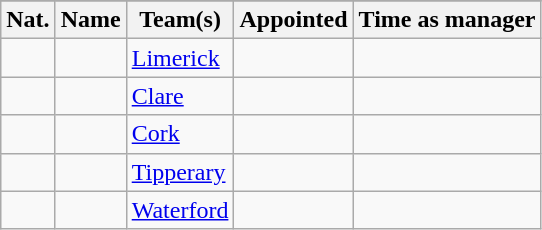<table class="wikitable sortable">
<tr>
</tr>
<tr>
<th>Nat.</th>
<th>Name</th>
<th>Team(s)</th>
<th>Appointed</th>
<th>Time as manager</th>
</tr>
<tr>
<td></td>
<td></td>
<td><a href='#'>Limerick</a></td>
<td></td>
<td></td>
</tr>
<tr>
<td></td>
<td></td>
<td><a href='#'>Clare</a></td>
<td></td>
<td></td>
</tr>
<tr>
<td></td>
<td></td>
<td><a href='#'>Cork</a></td>
<td></td>
<td></td>
</tr>
<tr>
<td></td>
<td></td>
<td><a href='#'>Tipperary</a></td>
<td></td>
<td></td>
</tr>
<tr>
<td></td>
<td></td>
<td><a href='#'>Waterford</a></td>
<td></td>
<td></td>
</tr>
</table>
